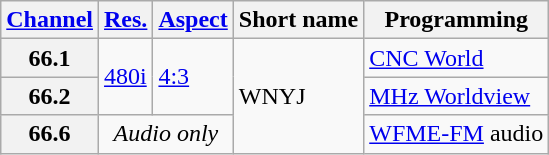<table class="wikitable">
<tr>
<th scope = "col"><a href='#'>Channel</a></th>
<th scope = "col"><a href='#'>Res.</a></th>
<th scope = "col"><a href='#'>Aspect</a></th>
<th scope = "col">Short name</th>
<th scope = "col">Programming</th>
</tr>
<tr>
<th scope = "row">66.1</th>
<td rowspan=2><a href='#'>480i</a></td>
<td rowspan=2><a href='#'>4:3</a></td>
<td rowspan=3>WNYJ</td>
<td><a href='#'>CNC World</a></td>
</tr>
<tr>
<th scope = "row">66.2</th>
<td><a href='#'>MHz Worldview</a></td>
</tr>
<tr>
<th scope = "row">66.6</th>
<td colspan=2 align="center"><em>Audio only</em></td>
<td><a href='#'>WFME-FM</a> audio</td>
</tr>
</table>
